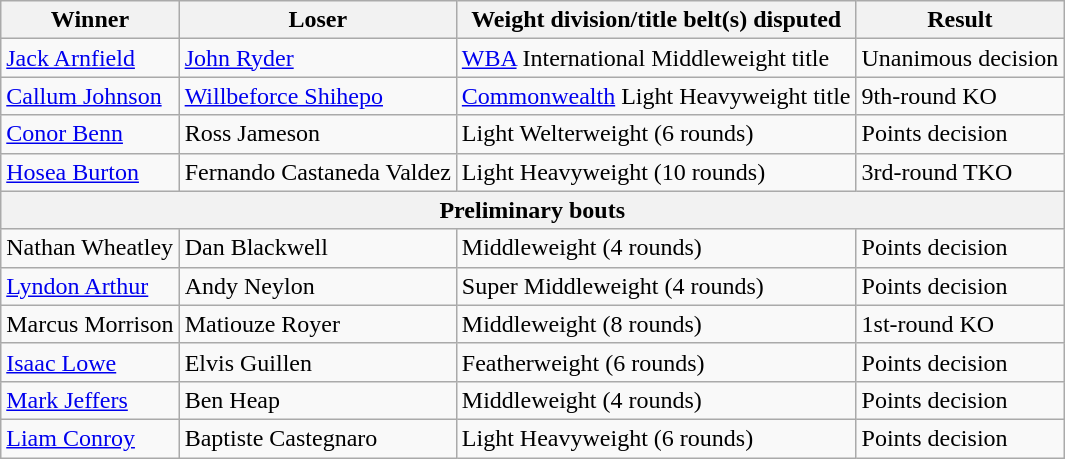<table class=wikitable>
<tr>
<th>Winner</th>
<th>Loser</th>
<th>Weight division/title belt(s) disputed</th>
<th>Result</th>
</tr>
<tr>
<td> <a href='#'>Jack Arnfield</a></td>
<td> <a href='#'>John Ryder</a></td>
<td><a href='#'>WBA</a> International Middleweight title</td>
<td>Unanimous decision</td>
</tr>
<tr>
<td> <a href='#'>Callum Johnson</a></td>
<td> <a href='#'>Willbeforce Shihepo</a></td>
<td><a href='#'>Commonwealth</a> Light Heavyweight title</td>
<td>9th-round KO</td>
</tr>
<tr>
<td> <a href='#'>Conor Benn</a></td>
<td> Ross Jameson</td>
<td>Light Welterweight (6 rounds)</td>
<td>Points decision</td>
</tr>
<tr>
<td> <a href='#'>Hosea Burton</a></td>
<td> Fernando Castaneda Valdez</td>
<td>Light Heavyweight (10 rounds)</td>
<td>3rd-round TKO</td>
</tr>
<tr>
<th colspan=4>Preliminary bouts</th>
</tr>
<tr>
<td> Nathan Wheatley</td>
<td> Dan Blackwell</td>
<td>Middleweight (4 rounds)</td>
<td>Points decision</td>
</tr>
<tr>
<td> <a href='#'>Lyndon Arthur</a></td>
<td> Andy Neylon</td>
<td>Super Middleweight (4 rounds)</td>
<td>Points decision</td>
</tr>
<tr>
<td> Marcus Morrison</td>
<td> Matiouze Royer</td>
<td>Middleweight (8 rounds)</td>
<td>1st-round KO</td>
</tr>
<tr>
<td> <a href='#'>Isaac Lowe</a></td>
<td> Elvis Guillen</td>
<td>Featherweight (6 rounds)</td>
<td>Points decision</td>
</tr>
<tr>
<td> <a href='#'>Mark Jeffers</a></td>
<td> Ben Heap</td>
<td>Middleweight (4 rounds)</td>
<td>Points decision</td>
</tr>
<tr>
<td> <a href='#'>Liam Conroy</a></td>
<td> Baptiste Castegnaro</td>
<td>Light Heavyweight (6 rounds)</td>
<td>Points decision</td>
</tr>
</table>
